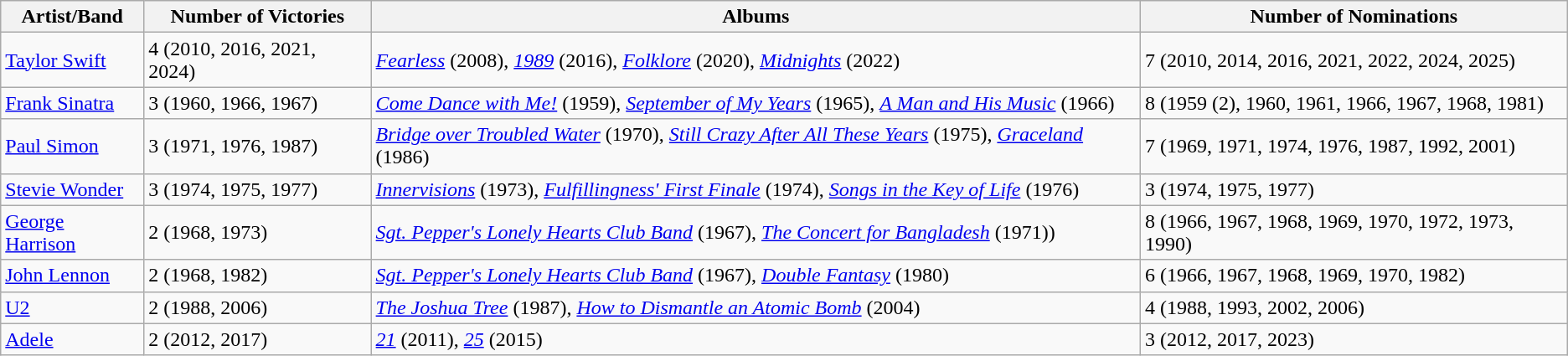<table class="wikitable">
<tr>
<th>Artist/Band</th>
<th>Number of Victories</th>
<th>Albums</th>
<th>Number of Nominations</th>
</tr>
<tr>
<td><a href='#'>Taylor Swift</a></td>
<td>4 (2010, 2016, 2021, 2024)</td>
<td><a href='#'><em>Fearless</em></a> (2008), <a href='#'><em>1989</em></a> (2016), <a href='#'><em>Folklore</em></a> (2020), <em><a href='#'>Midnights</a></em> (2022)</td>
<td>7 (2010, 2014, 2016, 2021, 2022, 2024, 2025)</td>
</tr>
<tr>
<td><a href='#'>Frank Sinatra</a></td>
<td>3 (1960, 1966, 1967)</td>
<td><em><a href='#'>Come Dance with Me!</a></em> (1959), <em><a href='#'>September of My Years</a></em> (1965), <em><a href='#'>A Man and His Music</a></em> (1966)</td>
<td>8 (1959 (2), 1960, 1961, 1966, 1967, 1968, 1981)</td>
</tr>
<tr>
<td><a href='#'>Paul Simon</a></td>
<td>3 (1971, 1976, 1987)</td>
<td><em><a href='#'>Bridge over Troubled Water</a></em> (1970),<em> <a href='#'>Still Crazy After All These Years</a></em> (1975), <a href='#'><em>Graceland</em></a> (1986)</td>
<td>7 (1969, 1971, 1974, 1976, 1987, 1992, 2001)</td>
</tr>
<tr>
<td><a href='#'>Stevie Wonder</a></td>
<td>3 (1974, 1975, 1977)</td>
<td><em><a href='#'>Innervisions</a></em> (1973), <em><a href='#'>Fulfillingness' First Finale</a></em> (1974), <em><a href='#'>Songs in the Key of Life</a></em> (1976)</td>
<td>3 (1974, 1975, 1977)</td>
</tr>
<tr>
<td><a href='#'>George Harrison</a></td>
<td>2 (1968, 1973)</td>
<td><em><a href='#'>Sgt. Pepper's Lonely Hearts Club Band</a></em> (1967), <a href='#'><em>The Concert for Bangladesh</em></a> (1971))</td>
<td>8 (1966, 1967, 1968, 1969, 1970, 1972, 1973, 1990)</td>
</tr>
<tr>
<td><a href='#'>John Lennon</a></td>
<td>2 (1968, 1982)</td>
<td><em><a href='#'>Sgt. Pepper's Lonely Hearts Club Band</a></em> (1967), <em><a href='#'>Double Fantasy</a></em> (1980)</td>
<td>6 (1966, 1967, 1968, 1969, 1970, 1982)</td>
</tr>
<tr>
<td><a href='#'>U2</a></td>
<td>2 (1988, 2006)</td>
<td><em><a href='#'>The Joshua Tree</a></em> (1987), <em><a href='#'>How to Dismantle an Atomic Bomb</a></em> (2004)</td>
<td>4 (1988, 1993, 2002, 2006)</td>
</tr>
<tr>
<td><a href='#'>Adele</a></td>
<td>2 (2012, 2017)</td>
<td><em><a href='#'>21</a></em> (2011), <em><a href='#'>25</a></em> (2015)</td>
<td>3 (2012, 2017, 2023)</td>
</tr>
</table>
